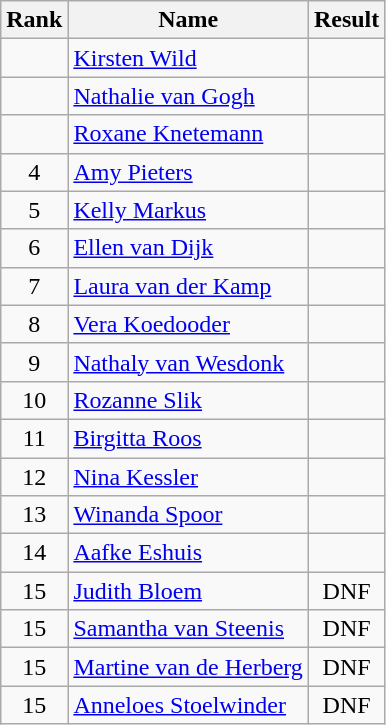<table class="wikitable sortable" style="text-align:center">
<tr>
<th>Rank</th>
<th>Name</th>
<th>Result</th>
</tr>
<tr>
<td></td>
<td align=left><a href='#'>Kirsten Wild</a></td>
<td></td>
</tr>
<tr>
<td></td>
<td align=left><a href='#'>Nathalie van Gogh</a></td>
<td></td>
</tr>
<tr>
<td></td>
<td align=left><a href='#'>Roxane Knetemann</a></td>
<td></td>
</tr>
<tr>
<td>4</td>
<td align=left><a href='#'>Amy Pieters</a></td>
<td></td>
</tr>
<tr>
<td>5</td>
<td align=left><a href='#'>Kelly Markus</a></td>
<td></td>
</tr>
<tr>
<td>6</td>
<td align=left><a href='#'>Ellen van Dijk</a></td>
<td></td>
</tr>
<tr>
<td>7</td>
<td align=left><a href='#'>Laura van der Kamp</a></td>
<td></td>
</tr>
<tr>
<td>8</td>
<td align=left><a href='#'>Vera Koedooder</a></td>
<td></td>
</tr>
<tr>
<td>9</td>
<td align=left><a href='#'>Nathaly van Wesdonk</a></td>
<td></td>
</tr>
<tr>
<td>10</td>
<td align=left><a href='#'>Rozanne Slik</a></td>
<td></td>
</tr>
<tr>
<td>11</td>
<td align=left><a href='#'>Birgitta Roos</a></td>
<td></td>
</tr>
<tr>
<td>12</td>
<td align=left><a href='#'>Nina Kessler</a></td>
<td></td>
</tr>
<tr>
<td>13</td>
<td align=left><a href='#'>Winanda Spoor</a></td>
<td></td>
</tr>
<tr>
<td>14</td>
<td align=left><a href='#'>Aafke Eshuis</a></td>
<td></td>
</tr>
<tr>
<td>15</td>
<td align=left><a href='#'>Judith Bloem</a></td>
<td>DNF</td>
</tr>
<tr>
<td>15</td>
<td align=left><a href='#'>Samantha van Steenis</a></td>
<td>DNF</td>
</tr>
<tr>
<td>15</td>
<td align=left><a href='#'>Martine van de Herberg</a></td>
<td>DNF</td>
</tr>
<tr>
<td>15</td>
<td align=left><a href='#'>Anneloes Stoelwinder</a></td>
<td>DNF</td>
</tr>
</table>
